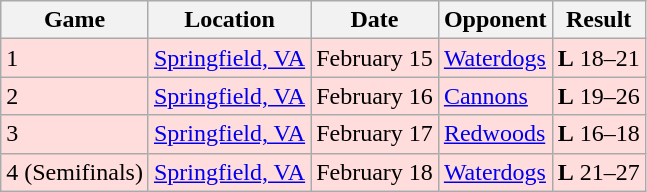<table class="wikitable">
<tr>
<th>Game</th>
<th>Location</th>
<th>Date</th>
<th>Opponent</th>
<th>Result</th>
</tr>
<tr bgcolor="#FFDDDD">
<td>1</td>
<td><a href='#'>Springfield, VA</a></td>
<td>February 15</td>
<td><a href='#'>Waterdogs</a></td>
<td><strong>L</strong> 18–21</td>
</tr>
<tr bgcolor="#FFDDDD">
<td>2</td>
<td><a href='#'>Springfield, VA</a></td>
<td>February 16</td>
<td><a href='#'>Cannons</a></td>
<td><strong>L</strong> 19–26</td>
</tr>
<tr bgcolor="#FFDDDD">
<td>3</td>
<td><a href='#'>Springfield, VA</a></td>
<td>February 17</td>
<td><a href='#'>Redwoods</a></td>
<td><strong>L</strong> 16–18</td>
</tr>
<tr bgcolor="#FFDDDD">
<td>4 (Semifinals)</td>
<td><a href='#'>Springfield, VA</a></td>
<td>February 18</td>
<td><a href='#'>Waterdogs</a></td>
<td><strong>L</strong> 21–27</td>
</tr>
</table>
